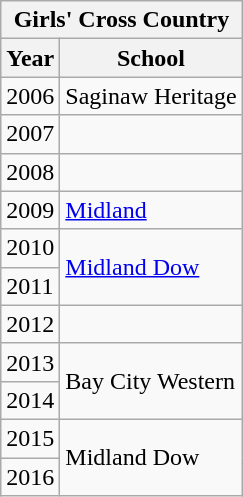<table class="wikitable collapsible">
<tr>
<th colspan="2">Girls' Cross Country</th>
</tr>
<tr>
<th>Year</th>
<th>School</th>
</tr>
<tr>
<td>2006</td>
<td>Saginaw Heritage</td>
</tr>
<tr>
<td>2007</td>
<td></td>
</tr>
<tr>
<td>2008</td>
<td></td>
</tr>
<tr>
<td>2009</td>
<td><a href='#'>Midland</a></td>
</tr>
<tr>
<td>2010</td>
<td rowspan="2"><a href='#'>Midland Dow</a></td>
</tr>
<tr>
<td>2011</td>
</tr>
<tr>
<td>2012</td>
<td></td>
</tr>
<tr>
<td>2013</td>
<td rowspan="2">Bay City Western</td>
</tr>
<tr>
<td>2014</td>
</tr>
<tr>
<td>2015</td>
<td rowspan="2">Midland Dow</td>
</tr>
<tr>
<td>2016</td>
</tr>
</table>
